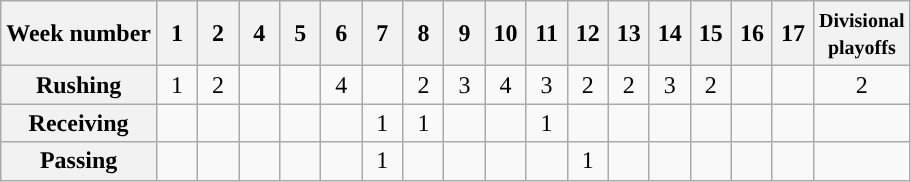<table class="wikitable">
<tr>
<th scope="col">Week number</th>
<th scope="col" width="20">1</th>
<th scope="col" width="20">2</th>
<th scope="col" width="20">4</th>
<th scope="col" width="20">5</th>
<th scope="col" width="20">6</th>
<th scope="col" width="20">7</th>
<th scope="col" width="20">8</th>
<th scope="col" width="20">9</th>
<th scope="col" width="20">10</th>
<th scope="col" width="20">11</th>
<th scope="col" width="20">12</th>
<th scope="col" width="20">13</th>
<th scope="col" width="20">14</th>
<th scope="col" width="20">15</th>
<th scope="col" width="20">16</th>
<th scope="col" width="20">17</th>
<th scope="col"><small>Divisional<br>playoffs</small></th>
</tr>
<tr>
<th scope="row">Rushing</th>
<td style="text-align:center;">1</td>
<td style="text-align:center;">2</td>
<td></td>
<td></td>
<td style="text-align:center;">4</td>
<td></td>
<td style="text-align:center;">2</td>
<td style="text-align:center;">3</td>
<td style="text-align:center;">4</td>
<td style="text-align:center;">3</td>
<td style="text-align:center;">2</td>
<td style="text-align:center;">2</td>
<td style="text-align:center;">3</td>
<td style="text-align:center;">2</td>
<td></td>
<td></td>
<td style="text-align:center;">2</td>
</tr>
<tr>
<th scope="row">Receiving</th>
<td></td>
<td></td>
<td></td>
<td></td>
<td></td>
<td style="text-align:center;">1</td>
<td style="text-align:center;">1</td>
<td></td>
<td></td>
<td style="text-align:center;">1</td>
<td></td>
<td></td>
<td></td>
<td></td>
<td></td>
<td></td>
<td></td>
</tr>
<tr>
<th scope="row">Passing</th>
<td></td>
<td></td>
<td></td>
<td></td>
<td></td>
<td style="text-align:center;">1</td>
<td></td>
<td></td>
<td></td>
<td></td>
<td style="text-align:center;">1</td>
<td></td>
<td></td>
<td></td>
<td></td>
<td></td>
<td></td>
</tr>
</table>
